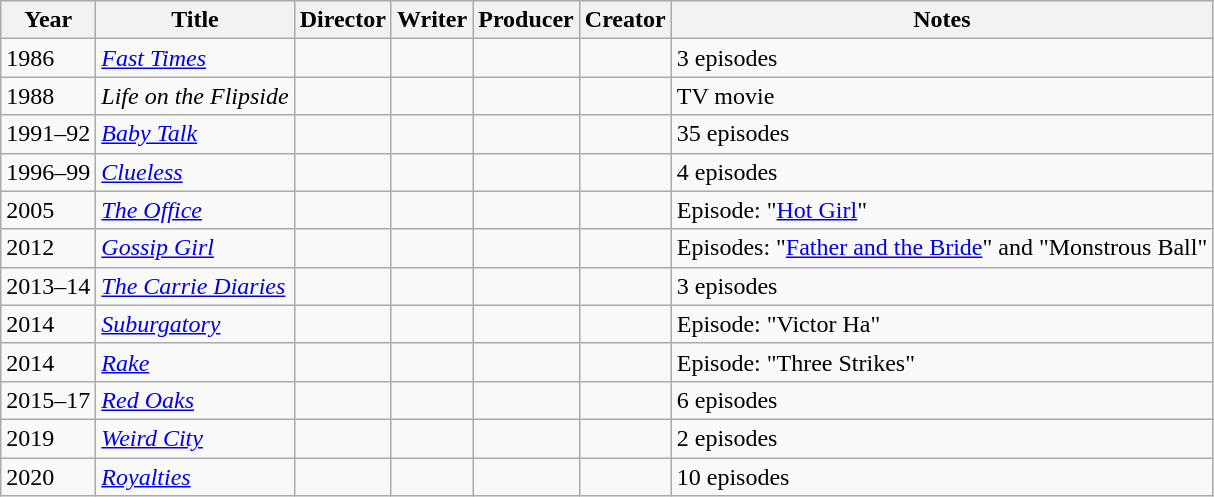<table class="wikitable">
<tr>
<th>Year</th>
<th>Title</th>
<th>Director</th>
<th>Writer</th>
<th>Producer</th>
<th>Creator</th>
<th>Notes</th>
</tr>
<tr>
<td>1986</td>
<td><em><a href='#'>Fast Times</a></em></td>
<td></td>
<td></td>
<td></td>
<td></td>
<td>3 episodes</td>
</tr>
<tr>
<td>1988</td>
<td><em>Life on the Flipside</em></td>
<td></td>
<td></td>
<td></td>
<td></td>
<td>TV movie</td>
</tr>
<tr>
<td>1991–92</td>
<td><em><a href='#'>Baby Talk</a></em></td>
<td></td>
<td></td>
<td></td>
<td></td>
<td>35 episodes</td>
</tr>
<tr>
<td>1996–99</td>
<td><em><a href='#'>Clueless</a></em></td>
<td></td>
<td></td>
<td></td>
<td></td>
<td>4 episodes</td>
</tr>
<tr>
<td>2005</td>
<td><em><a href='#'>The Office</a></em></td>
<td></td>
<td></td>
<td></td>
<td></td>
<td>Episode: "<a href='#'>Hot Girl</a>"</td>
</tr>
<tr>
<td>2012</td>
<td><em><a href='#'>Gossip Girl</a></em></td>
<td></td>
<td></td>
<td></td>
<td></td>
<td>Episodes: "<a href='#'>Father and the Bride</a>" and "Monstrous Ball"</td>
</tr>
<tr>
<td>2013–14</td>
<td><em><a href='#'>The Carrie Diaries</a></em></td>
<td></td>
<td></td>
<td></td>
<td></td>
<td>3 episodes</td>
</tr>
<tr>
<td>2014</td>
<td><em><a href='#'>Suburgatory</a></em></td>
<td></td>
<td></td>
<td></td>
<td></td>
<td>Episode: "Victor Ha"</td>
</tr>
<tr>
<td>2014</td>
<td><em><a href='#'>Rake</a></em></td>
<td></td>
<td></td>
<td></td>
<td></td>
<td>Episode: "Three Strikes"</td>
</tr>
<tr>
<td>2015–17</td>
<td><em><a href='#'>Red Oaks</a></em></td>
<td></td>
<td></td>
<td></td>
<td></td>
<td>6 episodes</td>
</tr>
<tr>
<td>2019</td>
<td><em><a href='#'>Weird City</a></em></td>
<td></td>
<td></td>
<td></td>
<td></td>
<td>2 episodes</td>
</tr>
<tr>
<td>2020</td>
<td><em><a href='#'>Royalties</a></em></td>
<td></td>
<td></td>
<td></td>
<td></td>
<td>10 episodes</td>
</tr>
</table>
